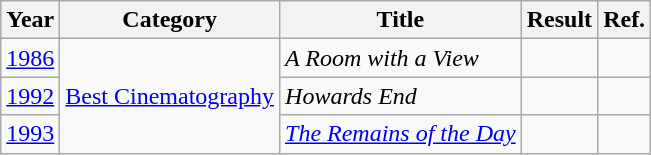<table class="wikitable">
<tr>
<th>Year</th>
<th>Category</th>
<th>Title</th>
<th>Result</th>
<th>Ref.</th>
</tr>
<tr>
<td><a href='#'>1986</a></td>
<td rowspan=3><a href='#'>Best Cinematography</a></td>
<td><em>A Room with a View</em></td>
<td></td>
<td align="center"></td>
</tr>
<tr>
<td><a href='#'>1992</a></td>
<td><em>Howards End</em></td>
<td></td>
<td align="center"></td>
</tr>
<tr>
<td><a href='#'>1993</a></td>
<td><em><a href='#'>The Remains of the Day</a></em></td>
<td></td>
<td align="center"></td>
</tr>
</table>
